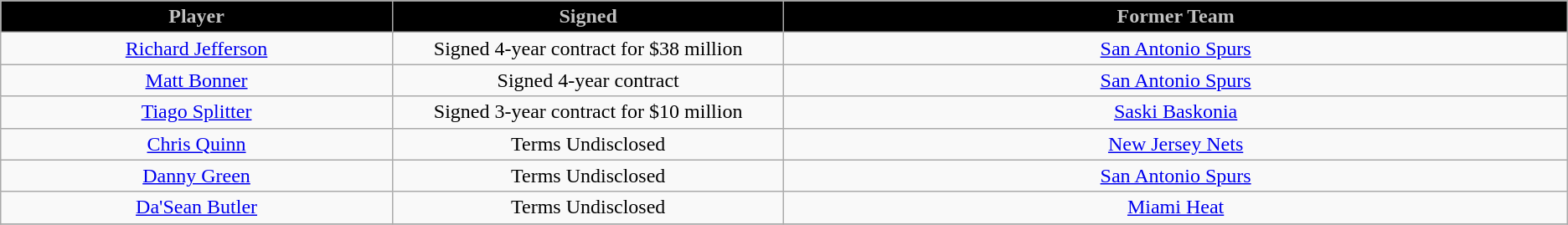<table class="wikitable sortable sortable">
<tr>
<th style="background:black; color:#C0C0C0" width="10%">Player</th>
<th style="background:black; color:#C0C0C0" width="10%">Signed</th>
<th style="background:black; color:#C0C0C0" width="20%">Former Team</th>
</tr>
<tr style="text-align: center">
<td><a href='#'>Richard Jefferson</a></td>
<td>Signed 4-year contract for $38 million</td>
<td><a href='#'>San Antonio Spurs</a></td>
</tr>
<tr style="text-align: center">
<td><a href='#'>Matt Bonner</a></td>
<td>Signed 4-year contract</td>
<td><a href='#'>San Antonio Spurs</a></td>
</tr>
<tr style="text-align: center">
<td><a href='#'>Tiago Splitter</a></td>
<td>Signed 3-year contract for $10 million</td>
<td> <a href='#'>Saski Baskonia</a></td>
</tr>
<tr style="text-align: center">
<td><a href='#'>Chris Quinn</a></td>
<td>Terms Undisclosed</td>
<td> <a href='#'>New Jersey Nets</a></td>
</tr>
<tr style="text-align: center">
<td><a href='#'>Danny Green</a></td>
<td>Terms Undisclosed</td>
<td> <a href='#'>San Antonio Spurs</a></td>
</tr>
<tr style="text-align: center">
<td><a href='#'>Da'Sean Butler</a></td>
<td>Terms Undisclosed</td>
<td> <a href='#'>Miami Heat</a></td>
</tr>
<tr style="text-align: center">
</tr>
</table>
